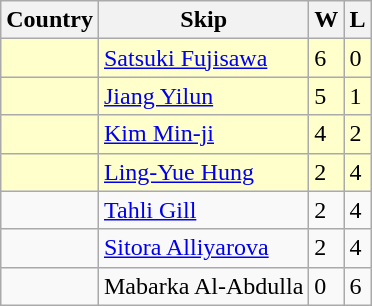<table class=wikitable>
<tr>
<th>Country</th>
<th>Skip</th>
<th>W</th>
<th>L</th>
</tr>
<tr bgcolor=#ffffcc>
<td></td>
<td><a href='#'>Satsuki Fujisawa</a></td>
<td>6</td>
<td>0</td>
</tr>
<tr bgcolor=#ffffcc>
<td></td>
<td><a href='#'>Jiang Yilun</a></td>
<td>5</td>
<td>1</td>
</tr>
<tr bgcolor=#ffffcc>
<td></td>
<td><a href='#'>Kim Min-ji</a></td>
<td>4</td>
<td>2</td>
</tr>
<tr bgcolor=#ffffcc>
<td></td>
<td><a href='#'>Ling-Yue Hung</a></td>
<td>2</td>
<td>4</td>
</tr>
<tr>
<td></td>
<td><a href='#'>Tahli Gill</a></td>
<td>2</td>
<td>4</td>
</tr>
<tr>
<td></td>
<td><a href='#'>Sitora Alliyarova</a></td>
<td>2</td>
<td>4</td>
</tr>
<tr>
<td></td>
<td>Mabarka Al-Abdulla</td>
<td>0</td>
<td>6</td>
</tr>
</table>
